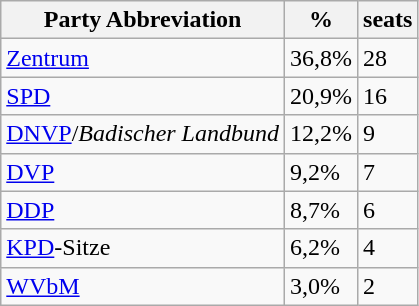<table class="wikitable">
<tr>
<th>Party Abbreviation</th>
<th>%</th>
<th>seats</th>
</tr>
<tr>
<td><a href='#'>Zentrum</a></td>
<td>36,8%</td>
<td>28</td>
</tr>
<tr>
<td><a href='#'>SPD</a></td>
<td>20,9%</td>
<td>16</td>
</tr>
<tr>
<td><a href='#'>DNVP</a>/<em>Badischer Landbund</em></td>
<td>12,2%</td>
<td>9</td>
</tr>
<tr>
<td><a href='#'>DVP</a></td>
<td>9,2%</td>
<td>7</td>
</tr>
<tr>
<td><a href='#'>DDP</a></td>
<td>8,7%</td>
<td>6</td>
</tr>
<tr>
<td><a href='#'>KPD</a>-Sitze</td>
<td>6,2%</td>
<td>4</td>
</tr>
<tr>
<td><a href='#'>WVbM</a></td>
<td>3,0%</td>
<td>2</td>
</tr>
</table>
